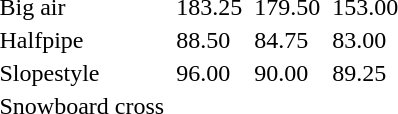<table>
<tr>
<td>Big air<br></td>
<td></td>
<td>183.25</td>
<td></td>
<td>179.50</td>
<td></td>
<td>153.00</td>
</tr>
<tr>
<td>Halfpipe<br></td>
<td></td>
<td>88.50</td>
<td></td>
<td>84.75</td>
<td></td>
<td>83.00</td>
</tr>
<tr>
<td>Slopestyle<br></td>
<td></td>
<td>96.00</td>
<td></td>
<td>90.00</td>
<td></td>
<td>89.25</td>
</tr>
<tr>
<td>Snowboard cross<br></td>
<td colspan=2></td>
<td colspan=2></td>
<td colspan=2></td>
</tr>
</table>
